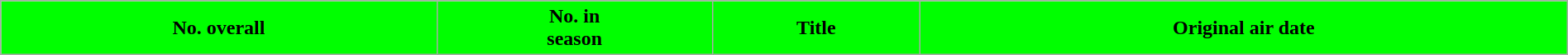<table class="wikitable plainrowheaders" style="width:100%; margin:auto; background:#fff;">
<tr>
<th style="background:#00FF00; color:#000; text-align:center;">No. overall</th>
<th ! style="background:#00FF00; color:#000; text-align:center;">No. in<br>season</th>
<th ! style="background:#00FF00; color:#000; text-align:center;">Title</th>
<th ! style="background:#00FF00; color:#000; text-align:center;">Original air date<br>










</th>
</tr>
</table>
